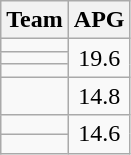<table class=wikitable>
<tr>
<th>Team</th>
<th>APG</th>
</tr>
<tr>
<td></td>
<td align=center rowspan=3>19.6</td>
</tr>
<tr>
<td></td>
</tr>
<tr>
<td></td>
</tr>
<tr>
<td></td>
<td align=center>14.8</td>
</tr>
<tr>
<td></td>
<td align=center rowspan=2>14.6</td>
</tr>
<tr>
<td></td>
</tr>
</table>
